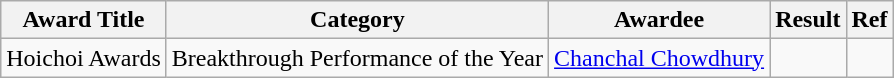<table class="wikitable">
<tr>
<th>Award Title</th>
<th>Category</th>
<th>Awardee</th>
<th>Result</th>
<th>Ref</th>
</tr>
<tr>
<td>Hoichoi Awards</td>
<td>Breakthrough Performance of the Year</td>
<td><a href='#'>Chanchal Chowdhury</a></td>
<td></td>
<td></td>
</tr>
</table>
